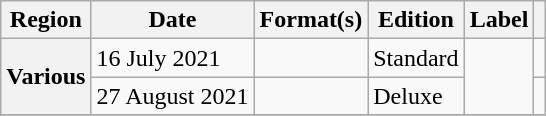<table class="wikitable plainrowheaders">
<tr>
<th scope="col">Region</th>
<th scope="col">Date</th>
<th scope="col">Format(s)</th>
<th scope="col">Edition</th>
<th scope="col">Label</th>
<th scope="col"></th>
</tr>
<tr>
<th rowspan="2" scope="row">Various</th>
<td>16 July 2021</td>
<td></td>
<td>Standard</td>
<td rowspan="2"></td>
<td style="text-align:center;"></td>
</tr>
<tr>
<td>27 August 2021</td>
<td></td>
<td>Deluxe</td>
<td style="text-align:center;"></td>
</tr>
<tr>
</tr>
</table>
